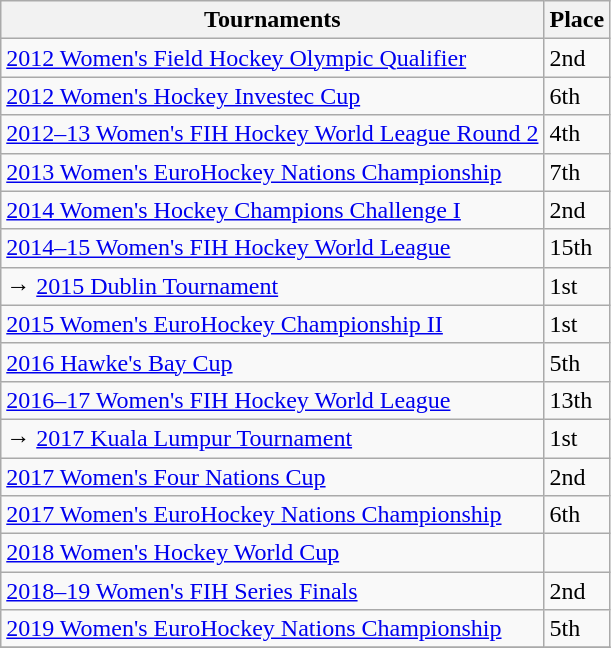<table class="wikitable collapsible">
<tr>
<th>Tournaments</th>
<th>Place</th>
</tr>
<tr>
<td><a href='#'>2012 Women's Field Hockey Olympic Qualifier</a></td>
<td>2nd</td>
</tr>
<tr>
<td><a href='#'>2012 Women's Hockey Investec Cup</a></td>
<td>6th</td>
</tr>
<tr>
<td><a href='#'>2012–13 Women's FIH Hockey World League Round 2</a></td>
<td>4th</td>
</tr>
<tr>
<td><a href='#'>2013 Women's EuroHockey Nations Championship</a></td>
<td>7th</td>
</tr>
<tr>
<td><a href='#'>2014 Women's Hockey Champions Challenge I</a></td>
<td>2nd</td>
</tr>
<tr>
<td><a href='#'>2014–15 Women's FIH Hockey World League</a></td>
<td>15th</td>
</tr>
<tr>
<td>→ <a href='#'>2015 Dublin Tournament</a></td>
<td>1st</td>
</tr>
<tr>
<td><a href='#'>2015 Women's EuroHockey Championship II</a></td>
<td>1st</td>
</tr>
<tr>
<td><a href='#'>2016 Hawke's Bay Cup</a></td>
<td>5th</td>
</tr>
<tr>
<td><a href='#'>2016–17 Women's FIH Hockey World League</a></td>
<td>13th</td>
</tr>
<tr>
<td>→ <a href='#'>2017 Kuala Lumpur Tournament</a></td>
<td>1st</td>
</tr>
<tr>
<td><a href='#'>2017 Women's Four Nations Cup</a></td>
<td>2nd</td>
</tr>
<tr>
<td><a href='#'>2017 Women's EuroHockey Nations Championship</a></td>
<td>6th</td>
</tr>
<tr>
<td><a href='#'>2018 Women's Hockey World Cup</a></td>
<td></td>
</tr>
<tr>
<td><a href='#'>2018–19 Women's FIH Series Finals</a></td>
<td>2nd</td>
</tr>
<tr>
<td><a href='#'>2019 Women's EuroHockey Nations Championship</a></td>
<td>5th</td>
</tr>
<tr>
</tr>
</table>
